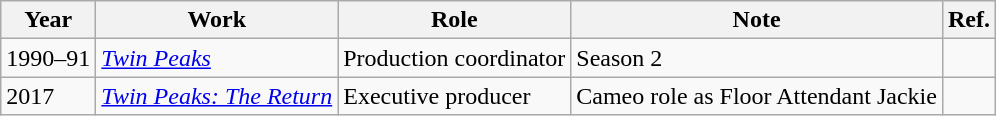<table class="wikitable">
<tr>
<th>Year</th>
<th>Work</th>
<th>Role</th>
<th>Note</th>
<th>Ref.</th>
</tr>
<tr>
<td>1990–91</td>
<td><em><a href='#'>Twin Peaks</a></em></td>
<td>Production coordinator</td>
<td>Season 2</td>
<td></td>
</tr>
<tr>
<td>2017</td>
<td><em><a href='#'>Twin Peaks: The Return</a></em></td>
<td>Executive producer</td>
<td>Cameo role as Floor Attendant Jackie</td>
<td></td>
</tr>
</table>
